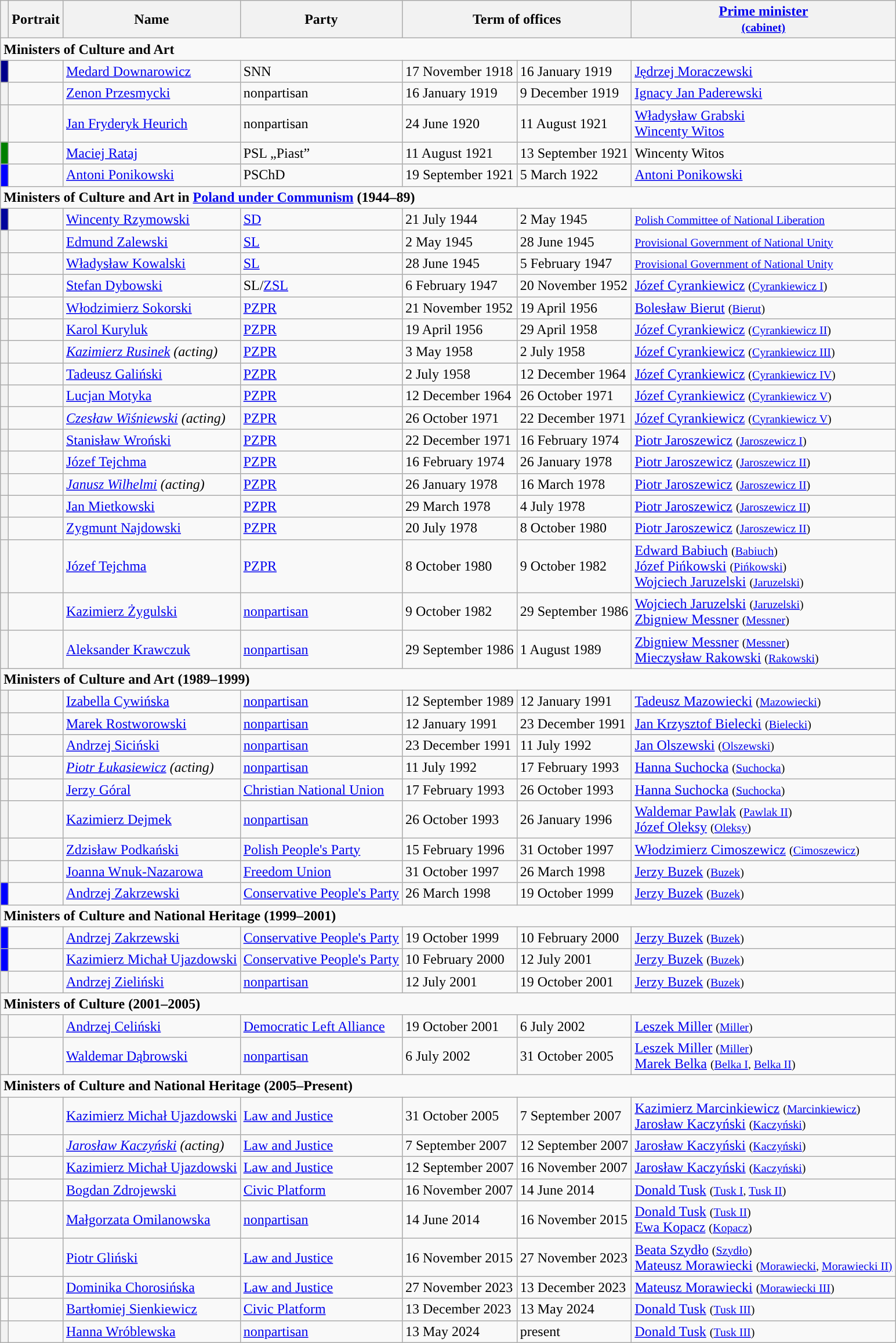<table class="wikitable">
<tr>
<th></th>
<th>Portrait</th>
<th>Name</th>
<th>Party</th>
<th colspan="2">Term  of offices</th>
<th><a href='#'>Prime minister</a><br><small><a href='#'>(cabinet)</a></small></th>
</tr>
<tr>
<td colspan="7"><strong>Ministers of Culture and Art</strong></td>
</tr>
<tr>
<td ! style="background:darkblue;"></td>
<td></td>
<td><a href='#'>Medard Downarowicz</a></td>
<td>SNN</td>
<td>17 November 1918</td>
<td>16 January 1919</td>
<td><a href='#'>Jędrzej Moraczewski</a></td>
</tr>
<tr>
<th style="background:"></th>
<td></td>
<td><a href='#'>Zenon Przesmycki</a></td>
<td>nonpartisan</td>
<td>16 January 1919</td>
<td>9 December 1919</td>
<td><a href='#'>Ignacy Jan Paderewski</a></td>
</tr>
<tr>
<th style="background:"></th>
<td></td>
<td><a href='#'>Jan Fryderyk Heurich</a></td>
<td>nonpartisan</td>
<td>24 June 1920</td>
<td>11 August 1921</td>
<td><a href='#'>Władysław Grabski</a><br><a href='#'>Wincenty Witos</a></td>
</tr>
<tr>
<td style="width:2px;background:green;"></td>
<td></td>
<td><a href='#'>Maciej Rataj</a></td>
<td>PSL „Piast”</td>
<td>11 August 1921</td>
<td>13 September 1921</td>
<td>Wincenty Witos</td>
</tr>
<tr>
<td style="width:2px;background:blue;"></td>
<td></td>
<td><a href='#'>Antoni Ponikowski</a></td>
<td>PSChD</td>
<td>19 September 1921</td>
<td>5 March 1922</td>
<td><a href='#'>Antoni Ponikowski</a></td>
</tr>
<tr>
<td colspan="7"><strong>Ministers of Culture and Art in <a href='#'>Poland under Communism</a> (1944–89)</strong></td>
</tr>
<tr>
<td style="width:2px;background:#02069C;"></td>
<td></td>
<td><a href='#'>Wincenty Rzymowski</a></td>
<td><a href='#'>SD</a></td>
<td>21 July 1944</td>
<td>2 May 1945</td>
<td><small><a href='#'>Polish Committee of National Liberation</a></small></td>
</tr>
<tr>
<th style="background:"></th>
<td></td>
<td><a href='#'>Edmund Zalewski</a></td>
<td><a href='#'>SL</a></td>
<td>2 May 1945</td>
<td>28 June 1945</td>
<td><small><a href='#'>Provisional Government of National Unity</a></small></td>
</tr>
<tr>
<th style="background:"></th>
<td></td>
<td><a href='#'>Władysław Kowalski</a></td>
<td><a href='#'>SL</a></td>
<td>28 June 1945</td>
<td>5 February 1947</td>
<td><small><a href='#'>Provisional Government of National Unity</a></small></td>
</tr>
<tr>
<th style="background:"></th>
<td></td>
<td><a href='#'>Stefan Dybowski</a></td>
<td>SL/<a href='#'>ZSL</a></td>
<td>6 February 1947</td>
<td>20 November 1952</td>
<td><a href='#'>Józef Cyrankiewicz</a> <small>(<a href='#'>Cyrankiewicz I</a>)</small></td>
</tr>
<tr>
<th style="background:"></th>
<td></td>
<td><a href='#'>Włodzimierz Sokorski</a></td>
<td><a href='#'>PZPR</a></td>
<td>21 November 1952</td>
<td>19 April 1956</td>
<td><a href='#'>Bolesław Bierut</a> <small>(<a href='#'>Bierut</a>)</small></td>
</tr>
<tr>
<th style="background:"></th>
<td></td>
<td><a href='#'>Karol Kuryluk</a></td>
<td><a href='#'>PZPR</a></td>
<td>19 April 1956</td>
<td>29 April 1958</td>
<td><a href='#'>Józef Cyrankiewicz</a> <small>(<a href='#'>Cyrankiewicz II</a>)</small></td>
</tr>
<tr>
<th style="background:"></th>
<td></td>
<td><em><a href='#'>Kazimierz Rusinek</a> (acting)</em></td>
<td><a href='#'>PZPR</a></td>
<td>3 May 1958</td>
<td>2 July 1958</td>
<td><a href='#'>Józef Cyrankiewicz</a> <small>(<a href='#'>Cyrankiewicz III</a>)</small></td>
</tr>
<tr>
<th style="background:"></th>
<td></td>
<td><a href='#'>Tadeusz Galiński</a></td>
<td><a href='#'>PZPR</a></td>
<td>2 July 1958</td>
<td>12 December 1964</td>
<td><a href='#'>Józef Cyrankiewicz</a> <small>(<a href='#'>Cyrankiewicz IV</a>)</small></td>
</tr>
<tr>
<th style="background:"></th>
<td></td>
<td><a href='#'>Lucjan Motyka</a></td>
<td><a href='#'>PZPR</a></td>
<td>12 December 1964</td>
<td>26 October 1971</td>
<td><a href='#'>Józef Cyrankiewicz</a> <small>(<a href='#'>Cyrankiewicz V</a>)</small></td>
</tr>
<tr>
<th style="background:"></th>
<td></td>
<td><em><a href='#'>Czesław Wiśniewski</a> (acting)</em></td>
<td><a href='#'>PZPR</a></td>
<td>26 October 1971</td>
<td>22 December 1971</td>
<td><a href='#'>Józef Cyrankiewicz</a> <small>(<a href='#'>Cyrankiewicz V</a>)</small></td>
</tr>
<tr>
<th style="background:"></th>
<td></td>
<td><a href='#'>Stanisław Wroński</a></td>
<td><a href='#'>PZPR</a></td>
<td>22 December 1971</td>
<td>16 February 1974</td>
<td><a href='#'>Piotr Jaroszewicz</a> <small>(<a href='#'>Jaroszewicz I</a>)</small></td>
</tr>
<tr>
<th style="background:"></th>
<td></td>
<td><a href='#'>Józef Tejchma</a></td>
<td><a href='#'>PZPR</a></td>
<td>16 February 1974</td>
<td>26 January 1978</td>
<td><a href='#'>Piotr Jaroszewicz</a> <small>(<a href='#'>Jaroszewicz II</a>)</small></td>
</tr>
<tr>
<th style="background:"></th>
<td></td>
<td><em><a href='#'>Janusz Wilhelmi</a> (acting)</em></td>
<td><a href='#'>PZPR</a></td>
<td>26 January 1978</td>
<td>16 March 1978</td>
<td><a href='#'>Piotr Jaroszewicz</a> <small>(<a href='#'>Jaroszewicz II</a>)</small></td>
</tr>
<tr>
<th style="background:"></th>
<td></td>
<td><a href='#'>Jan Mietkowski</a></td>
<td><a href='#'>PZPR</a></td>
<td>29 March 1978</td>
<td>4 July 1978</td>
<td><a href='#'>Piotr Jaroszewicz</a> <small>(<a href='#'>Jaroszewicz II</a>)</small></td>
</tr>
<tr>
<th style="background:"></th>
<td></td>
<td><a href='#'>Zygmunt Najdowski</a></td>
<td><a href='#'>PZPR</a></td>
<td>20 July 1978</td>
<td>8 October 1980</td>
<td><a href='#'>Piotr Jaroszewicz</a> <small>(<a href='#'>Jaroszewicz II</a>)</small></td>
</tr>
<tr>
<th style="background:"></th>
<td></td>
<td><a href='#'>Józef Tejchma</a></td>
<td><a href='#'>PZPR</a></td>
<td>8 October 1980</td>
<td>9 October 1982</td>
<td><a href='#'>Edward Babiuch</a> <small>(<a href='#'>Babiuch</a>)</small><br><a href='#'>Józef Pińkowski</a> <small>(<a href='#'>Pińkowski</a>)</small><br><a href='#'>Wojciech Jaruzelski</a> <small>(<a href='#'>Jaruzelski</a>)</small></td>
</tr>
<tr>
<th style="background:"></th>
<td></td>
<td><a href='#'>Kazimierz Żygulski</a></td>
<td><a href='#'>nonpartisan</a></td>
<td>9 October 1982</td>
<td>29 September 1986</td>
<td><a href='#'>Wojciech Jaruzelski</a> <small>(<a href='#'>Jaruzelski</a>)</small><br><a href='#'>Zbigniew Messner</a> <small>(<a href='#'>Messner</a>)</small></td>
</tr>
<tr>
<th style="background:"></th>
<td></td>
<td><a href='#'>Aleksander Krawczuk</a></td>
<td><a href='#'>nonpartisan</a></td>
<td>29 September 1986</td>
<td>1 August 1989</td>
<td><a href='#'>Zbigniew Messner</a> <small>(<a href='#'>Messner</a>)</small><br><a href='#'>Mieczysław Rakowski</a> <small>(<a href='#'>Rakowski</a>)</small></td>
</tr>
<tr>
<td colspan="7"><strong>Ministers of Culture and Art (1989–1999)</strong></td>
</tr>
<tr>
<th style="background:"></th>
<td></td>
<td><a href='#'>Izabella Cywińska</a></td>
<td><a href='#'>nonpartisan</a></td>
<td>12 September 1989</td>
<td>12 January 1991</td>
<td><a href='#'>Tadeusz Mazowiecki</a> <small>(<a href='#'>Mazowiecki</a>)</small></td>
</tr>
<tr>
<th style="background:"></th>
<td></td>
<td><a href='#'>Marek Rostworowski</a></td>
<td><a href='#'>nonpartisan</a></td>
<td>12 January 1991</td>
<td>23 December 1991</td>
<td><a href='#'>Jan Krzysztof Bielecki</a> <small>(<a href='#'>Bielecki</a>)</small></td>
</tr>
<tr>
<th style="background:"></th>
<td></td>
<td><a href='#'>Andrzej Siciński</a></td>
<td><a href='#'>nonpartisan</a></td>
<td>23 December 1991</td>
<td>11 July 1992</td>
<td><a href='#'>Jan Olszewski</a> <small>(<a href='#'>Olszewski</a>)</small></td>
</tr>
<tr>
<th style="background:"></th>
<td></td>
<td><em><a href='#'>Piotr Łukasiewicz</a> (acting)</em></td>
<td><a href='#'>nonpartisan</a></td>
<td>11 July 1992</td>
<td>17 February 1993</td>
<td><a href='#'>Hanna Suchocka</a> <small>(<a href='#'>Suchocka</a>)</small></td>
</tr>
<tr>
<th style="background:"></th>
<td></td>
<td><a href='#'>Jerzy Góral</a></td>
<td><a href='#'>Christian National Union</a></td>
<td>17 February 1993</td>
<td>26 October 1993</td>
<td><a href='#'>Hanna Suchocka</a> <small>(<a href='#'>Suchocka</a>)</small></td>
</tr>
<tr>
<th style="background:"></th>
<td></td>
<td><a href='#'>Kazimierz Dejmek</a></td>
<td><a href='#'>nonpartisan</a></td>
<td>26 October 1993</td>
<td>26 January 1996</td>
<td><a href='#'>Waldemar Pawlak</a> <small>(<a href='#'>Pawlak II</a>)</small><br><a href='#'>Józef Oleksy</a> <small>(<a href='#'>Oleksy</a>)</small></td>
</tr>
<tr>
<th style="background:"></th>
<td></td>
<td><a href='#'>Zdzisław Podkański</a></td>
<td><a href='#'>Polish People's Party</a></td>
<td>15 February 1996</td>
<td>31 October 1997</td>
<td><a href='#'>Włodzimierz Cimoszewicz</a> <small>(<a href='#'>Cimoszewicz</a>)</small></td>
</tr>
<tr>
<th style="background:"></th>
<td></td>
<td><a href='#'>Joanna Wnuk-Nazarowa</a></td>
<td><a href='#'>Freedom Union</a></td>
<td>31 October 1997</td>
<td>26 March 1998</td>
<td><a href='#'>Jerzy Buzek</a> <small>(<a href='#'>Buzek</a>)</small></td>
</tr>
<tr>
<th style="background:blue;"></th>
<td></td>
<td><a href='#'>Andrzej Zakrzewski</a></td>
<td><a href='#'>Conservative People's Party</a></td>
<td>26 March 1998</td>
<td>19 October 1999</td>
<td><a href='#'>Jerzy Buzek</a> <small>(<a href='#'>Buzek</a>)</small></td>
</tr>
<tr>
<td colspan="7"><strong>Ministers of Culture and National Heritage (1999–2001)</strong></td>
</tr>
<tr>
<th style="background:blue;"></th>
<td></td>
<td><a href='#'>Andrzej Zakrzewski</a></td>
<td><a href='#'>Conservative People's Party</a></td>
<td>19 October 1999</td>
<td>10 February 2000</td>
<td><a href='#'>Jerzy Buzek</a> <small>(<a href='#'>Buzek</a>)</small></td>
</tr>
<tr>
<th style="background:blue;"></th>
<td></td>
<td><a href='#'>Kazimierz Michał Ujazdowski</a></td>
<td><a href='#'>Conservative People's Party</a></td>
<td>10 February 2000</td>
<td>12 July 2001</td>
<td><a href='#'>Jerzy Buzek</a> <small>(<a href='#'>Buzek</a>)</small></td>
</tr>
<tr>
<th style="background:"></th>
<td></td>
<td><a href='#'>Andrzej Zieliński</a></td>
<td><a href='#'>nonpartisan</a></td>
<td>12 July 2001</td>
<td>19 October 2001</td>
<td><a href='#'>Jerzy Buzek</a> <small>(<a href='#'>Buzek</a>)</small></td>
</tr>
<tr>
<td colspan="7"><strong>Ministers of Culture (2001–2005)</strong></td>
</tr>
<tr>
<th style="background:"></th>
<td></td>
<td><a href='#'>Andrzej Celiński</a></td>
<td><a href='#'>Democratic Left Alliance</a></td>
<td>19 October 2001</td>
<td>6 July 2002</td>
<td><a href='#'>Leszek Miller</a> <small>(<a href='#'>Miller</a>)</small></td>
</tr>
<tr>
<th style="background:"></th>
<td></td>
<td><a href='#'>Waldemar Dąbrowski</a></td>
<td><a href='#'>nonpartisan</a></td>
<td>6 July 2002</td>
<td>31 October 2005</td>
<td><a href='#'>Leszek Miller</a> <small>(<a href='#'>Miller</a>)</small><br><a href='#'>Marek Belka</a> <small>(<a href='#'>Belka I</a>, <a href='#'>Belka II</a>)</small></td>
</tr>
<tr>
<td colspan="7"><strong>Ministers of Culture and National Heritage (2005–Present)</strong></td>
</tr>
<tr>
<th style="background:"></th>
<td></td>
<td><a href='#'>Kazimierz Michał Ujazdowski</a></td>
<td><a href='#'>Law and Justice</a></td>
<td>31 October 2005</td>
<td>7 September 2007</td>
<td><a href='#'>Kazimierz Marcinkiewicz</a> <small>(<a href='#'>Marcinkiewicz</a>)</small><br><a href='#'>Jarosław Kaczyński</a> <small>(<a href='#'>Kaczyński</a>)</small></td>
</tr>
<tr>
<th style="background:"></th>
<td></td>
<td><em><a href='#'>Jarosław Kaczyński</a> (acting)</em></td>
<td><a href='#'>Law and Justice</a></td>
<td>7 September 2007</td>
<td>12 September 2007</td>
<td><a href='#'>Jarosław Kaczyński</a> <small>(<a href='#'>Kaczyński</a>)</small></td>
</tr>
<tr>
<th style="background:"></th>
<td></td>
<td><a href='#'>Kazimierz Michał Ujazdowski</a></td>
<td><a href='#'>Law and Justice</a></td>
<td>12 September 2007</td>
<td>16 November 2007</td>
<td><a href='#'>Jarosław Kaczyński</a> <small>(<a href='#'>Kaczyński</a>)</small></td>
</tr>
<tr>
<th style="background:"></th>
<td></td>
<td><a href='#'>Bogdan Zdrojewski</a></td>
<td><a href='#'>Civic Platform</a></td>
<td>16 November 2007</td>
<td>14 June 2014</td>
<td><a href='#'>Donald Tusk</a> <small>(<a href='#'>Tusk I</a>, <a href='#'>Tusk II</a>)</small></td>
</tr>
<tr>
<th style="background:"></th>
<td></td>
<td><a href='#'>Małgorzata Omilanowska</a></td>
<td><a href='#'>nonpartisan</a></td>
<td>14 June 2014</td>
<td>16 November 2015</td>
<td><a href='#'>Donald Tusk</a> <small>(<a href='#'>Tusk II</a>)</small><br><a href='#'>Ewa Kopacz</a> <small>(<a href='#'>Kopacz</a>)</small></td>
</tr>
<tr>
<th style="background:"></th>
<td></td>
<td><a href='#'>Piotr Gliński</a></td>
<td><a href='#'>Law and Justice</a></td>
<td>16 November 2015</td>
<td>27 November 2023</td>
<td><a href='#'>Beata Szydło</a> <small>(<a href='#'>Szydło</a>)</small><br><a href='#'>Mateusz Morawiecki</a> <small>(<a href='#'>Morawiecki</a>, <a href='#'>Morawiecki II)</a></small></td>
</tr>
<tr>
<th style="background:"></th>
<td></td>
<td><a href='#'>Dominika Chorosińska</a></td>
<td><a href='#'>Law and Justice</a></td>
<td>27 November 2023</td>
<td>13 December 2023</td>
<td><a href='#'>Mateusz Morawiecki</a> <small>(<a href='#'>Morawiecki III</a>)</small></td>
</tr>
<tr>
<td style="background:"></td>
<td></td>
<td><a href='#'>Bartłomiej Sienkiewicz</a></td>
<td><a href='#'>Civic Platform</a></td>
<td>13 December 2023</td>
<td>13 May 2024</td>
<td><a href='#'>Donald Tusk</a> <small>(<a href='#'>Tusk III</a>)</small></td>
</tr>
<tr>
<th style="background:"></th>
<td></td>
<td><a href='#'>Hanna Wróblewska</a></td>
<td><a href='#'>nonpartisan</a></td>
<td>13 May 2024</td>
<td>present</td>
<td><a href='#'>Donald Tusk</a> <small>(<a href='#'>Tusk III</a>)</small></td>
</tr>
</table>
